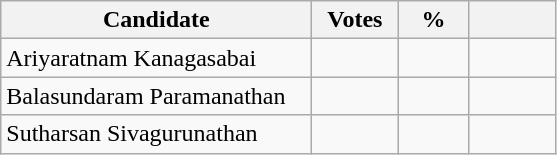<table class="wikitable" border="1" style="text-align:right;">
<tr>
<th align=left width="200">Candidate</th>
<th align=left width="50">Votes</th>
<th align=left width="40">%</th>
<th align=left width="50"></th>
</tr>
<tr>
<td align=left>Ariyaratnam Kanagasabai</td>
<td></td>
<td></td>
<td></td>
</tr>
<tr>
<td align=left>Balasundaram Paramanathan</td>
<td></td>
<td></td>
<td></td>
</tr>
<tr>
<td align=left>Sutharsan Sivagurunathan</td>
<td></td>
<td></td>
<td></td>
</tr>
</table>
